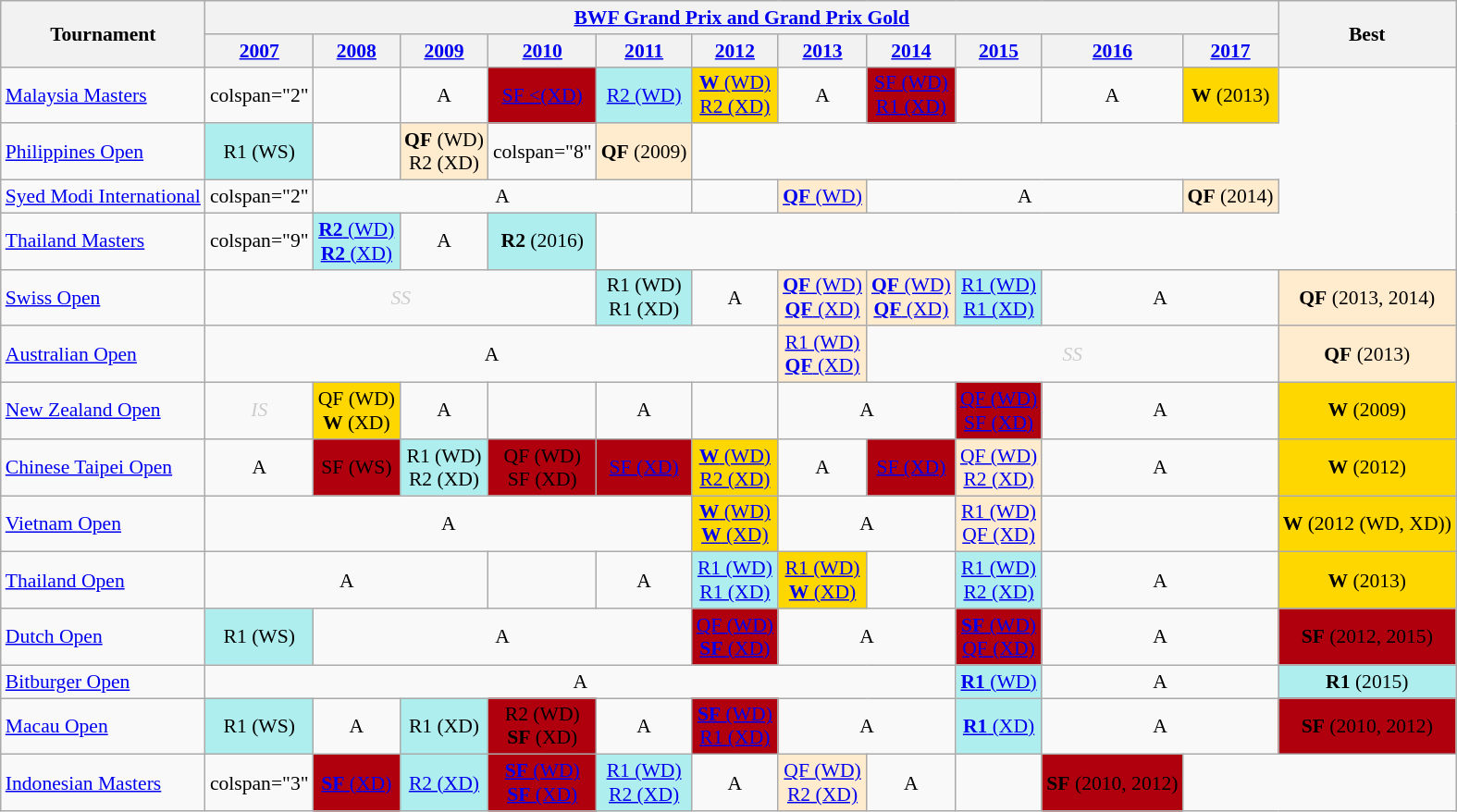<table class="wikitable" style="font-size: 90%; text-align:center">
<tr>
<th rowspan="2">Tournament</th>
<th colspan="11"><strong><a href='#'>BWF Grand Prix and Grand Prix Gold</a></strong></th>
<th rowspan="2">Best</th>
</tr>
<tr>
<th><a href='#'>2007</a></th>
<th><a href='#'>2008</a></th>
<th><a href='#'>2009</a></th>
<th><a href='#'>2010</a></th>
<th><a href='#'>2011</a></th>
<th><a href='#'>2012</a></th>
<th><a href='#'>2013</a></th>
<th><a href='#'>2014</a></th>
<th><a href='#'>2015</a></th>
<th><a href='#'>2016</a></th>
<th><a href='#'>2017</a></th>
</tr>
<tr>
<td align=left><a href='#'>Malaysia Masters</a></td>
<td>colspan="2" </td>
<td></td>
<td>A</td>
<td bgcolor=Bronze><a href='#'>SF <(XD)</a></td>
<td bgcolor=AFEEEE><a href='#'>R2 (WD)</a></td>
<td bgcolor=Gold><a href='#'><strong>W</strong> (WD)</a><br><a href='#'>R2 (XD)</a></td>
<td>A</td>
<td bgcolor=Bronze><a href='#'>SF (WD)</a><br><a href='#'>R1 (XD)</a></td>
<td></td>
<td>A</td>
<td bgcolor=gold><strong>W</strong> (2013)</td>
</tr>
<tr>
<td align=left><a href='#'>Philippines Open</a></td>
<td bgcolor=AFEEEE>R1 (WS)</td>
<td></td>
<td bgcolor=FFEBCD><strong>QF</strong> (WD)<br>R2 (XD)</td>
<td>colspan="8" </td>
<td bgcolor=FFEBCD><strong>QF</strong> (2009)</td>
</tr>
<tr>
<td align=left><a href='#'>Syed Modi International</a></td>
<td>colspan="2" </td>
<td colspan="4">A</td>
<td></td>
<td bgcolor=FFEBCD><a href='#'><strong>QF</strong> (WD)</a></td>
<td colspan="3">A</td>
<td bgcolor=FFEBCD><strong>QF</strong> (2014)</td>
</tr>
<tr>
<td align=left><a href='#'>Thailand Masters</a></td>
<td>colspan="9" </td>
<td bgcolor=AFEEEE><a href='#'><strong>R2</strong> (WD)</a><br><a href='#'><strong>R2</strong> (XD)</a></td>
<td>A</td>
<td bgcolor=AFEEEE><strong>R2</strong> (2016)</td>
</tr>
<tr>
<td align=left><a href='#'>Swiss Open</a></td>
<td colspan="4" style=color:#ccc><em>SS</em></td>
<td bgcolor=AFEEEE>R1 (WD)<br> R1 (XD)</td>
<td>A</td>
<td bgcolor=FFEBCD><a href='#'><strong>QF</strong> (WD)</a><br><a href='#'><strong>QF</strong> (XD)</a></td>
<td bgcolor=FFEBCD><a href='#'><strong>QF</strong> (WD)</a><br><a href='#'><strong>QF</strong> (XD)</a></td>
<td bgcolor=AFEEEE><a href='#'>R1 (WD)</a><br><a href='#'>R1 (XD)</a></td>
<td colspan="2">A</td>
<td bgcolor=FFEBCD><strong>QF</strong> (2013, 2014)</td>
</tr>
<tr>
<td align=left><a href='#'>Australian Open</a></td>
<td colspan="6">A</td>
<td bgcolor=FFEBCD><a href='#'>R1 (WD)</a><br><a href='#'><strong>QF</strong> (XD)</a></td>
<td colspan="4" style=color:#ccc><em>SS</em></td>
<td bgcolor=FFEBCD><strong>QF</strong> (2013)</td>
</tr>
<tr>
<td align=left><a href='#'>New Zealand Open</a></td>
<td style=color:#ccc><em>IS</em></td>
<td bgcolor=gold>QF (WD)<br><strong>W</strong> (XD)</td>
<td>A</td>
<td></td>
<td>A</td>
<td></td>
<td colspan="2">A</td>
<td bgcolor=Bronze><a href='#'>QF (WD)</a><br><a href='#'>SF (XD)</a></td>
<td colspan="2">A</td>
<td bgcolor=gold><strong>W</strong> (2009)</td>
</tr>
<tr>
<td align=left><a href='#'>Chinese Taipei Open</a></td>
<td>A</td>
<td bgcolor=Bronze>SF (WS)</td>
<td bgcolor=AFEEEE>R1 (WD)<br>R2 (XD)</td>
<td bgcolor=Bronze>QF (WD)<br> SF (XD)</td>
<td bgcolor=Bronze><a href='#'>SF (XD)</a></td>
<td bgcolor=Gold><a href='#'><strong>W</strong> (WD)</a><br><a href='#'>R2 (XD)</a></td>
<td>A</td>
<td bgcolor=Bronze><a href='#'>SF (XD)</a></td>
<td bgcolor=FFEBCD><a href='#'>QF (WD)</a><br><a href='#'>R2 (XD)</a></td>
<td colspan="2">A</td>
<td bgcolor=Gold><strong>W</strong> (2012)</td>
</tr>
<tr>
<td align=left><a href='#'>Vietnam Open</a></td>
<td colspan="5">A</td>
<td bgcolor=Gold><a href='#'><strong>W</strong> (WD)</a><br><a href='#'><strong>W</strong> (XD)</a></td>
<td colspan="2">A</td>
<td bgcolor=FFEBCD><a href='#'>R1 (WD)</a><br><a href='#'>QF (XD)</a></td>
<td colspan="2"></td>
<td bgcolor=Gold><strong>W</strong> (2012 (WD, XD))</td>
</tr>
<tr>
<td align=left><a href='#'>Thailand Open</a></td>
<td colspan="3">A</td>
<td></td>
<td>A</td>
<td bgcolor=AFEEEE><a href='#'>R1 (WD)</a><br><a href='#'>R1 (XD)</a></td>
<td bgcolor=Gold><a href='#'>R1 (WD)</a><br><a href='#'><strong>W</strong> (XD)</a></td>
<td></td>
<td bgcolor=AFEEEE><a href='#'>R1 (WD)</a><br><a href='#'>R2 (XD)</a></td>
<td colspan="2">A</td>
<td bgcolor=Gold><strong>W</strong> (2013)</td>
</tr>
<tr>
<td align=left><a href='#'>Dutch Open</a></td>
<td bgcolor=AFEEEE>R1 (WS)</td>
<td colspan="4">A</td>
<td bgcolor=Bronze><a href='#'>QF (WD)</a><br><a href='#'><strong>SF</strong> (XD)</a></td>
<td colspan="2">A</td>
<td bgcolor=Bronze><a href='#'><strong>SF</strong> (WD)</a><br><a href='#'>QF (XD)</a></td>
<td colspan="2">A</td>
<td bgcolor=Bronze><strong>SF</strong> (2012, 2015)</td>
</tr>
<tr>
<td align=left><a href='#'>Bitburger Open</a></td>
<td colspan="8">A</td>
<td bgcolor=AFEEEE><a href='#'><strong>R1</strong> (WD)</a></td>
<td colspan="2">A</td>
<td bgcolor=AFEEEE><strong>R1</strong> (2015)</td>
</tr>
<tr>
<td align=left><a href='#'>Macau Open</a></td>
<td bgcolor=AFEEEE>R1 (WS)</td>
<td>A</td>
<td bgcolor=AFEEEE>R1 (XD)</td>
<td bgcolor=Bronze>R2 (WD)<br><strong>SF</strong> (XD)</td>
<td>A</td>
<td bgcolor=Bronze><a href='#'><strong>SF</strong> (WD)</a><br><a href='#'>R1 (XD)</a></td>
<td colspan="2">A</td>
<td bgcolor=AFEEEE><a href='#'><strong>R1</strong> (XD)</a></td>
<td colspan="2">A</td>
<td bgcolor=Bronze><strong>SF</strong> (2010, 2012)</td>
</tr>
<tr>
<td align=left><a href='#'>Indonesian Masters</a></td>
<td>colspan="3" </td>
<td bgcolor=Bronze><a href='#'><strong>SF</strong> (XD)</a></td>
<td bgcolor=AFEEEE><a href='#'>R2 (XD)</a></td>
<td bgcolor=Bronze><a href='#'><strong>SF</strong> (WD)</a><br><a href='#'><strong>SF</strong> (XD)</a></td>
<td bgcolor=AFEEEE><a href='#'>R1 (WD)</a><br><a href='#'>R2 (XD)</a></td>
<td>A</td>
<td bgcolor=FFEBCD><a href='#'>QF (WD)</a><br><a href='#'>R2 (XD)</a></td>
<td>A</td>
<td></td>
<td bgcolor=Bronze><strong>SF</strong> (2010, 2012)</td>
</tr>
</table>
